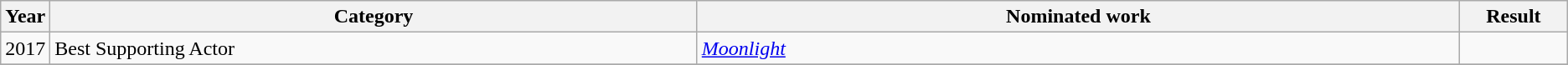<table class=wikitable>
<tr>
<th scope="col" style="width:1em;">Year</th>
<th scope="col" style="width:33em;">Category</th>
<th scope="col" style="width:39em;">Nominated work</th>
<th scope="col" style="width:5em;">Result</th>
</tr>
<tr>
<td>2017</td>
<td>Best Supporting Actor</td>
<td><em><a href='#'>Moonlight</a></em></td>
<td></td>
</tr>
<tr>
</tr>
</table>
